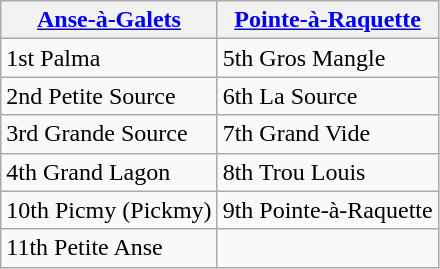<table class="wikitable">
<tr>
<th><a href='#'>Anse-à-Galets</a></th>
<th><a href='#'>Pointe-à-Raquette</a></th>
</tr>
<tr>
<td>1st Palma</td>
<td>5th Gros Mangle</td>
</tr>
<tr>
<td>2nd Petite Source</td>
<td>6th La Source</td>
</tr>
<tr>
<td>3rd Grande Source</td>
<td>7th Grand Vide</td>
</tr>
<tr>
<td>4th Grand Lagon</td>
<td>8th Trou Louis</td>
</tr>
<tr>
<td>10th Picmy (Pickmy)</td>
<td>9th Pointe-à-Raquette</td>
</tr>
<tr>
<td>11th Petite Anse</td>
<td></td>
</tr>
</table>
